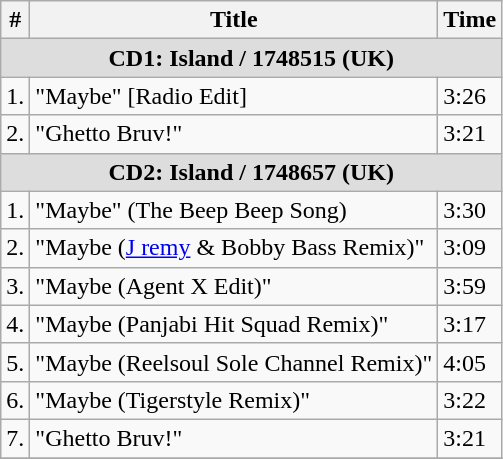<table class="wikitable">
<tr>
<th>#</th>
<th>Title</th>
<th>Time</th>
</tr>
<tr>
<td colspan=3 bgcolor="#DDDDDD" align=center><strong>CD1: Island / 1748515 (UK)</strong></td>
</tr>
<tr>
<td>1.</td>
<td>"Maybe" [Radio Edit]</td>
<td>3:26</td>
</tr>
<tr>
<td>2.</td>
<td>"Ghetto Bruv!"</td>
<td>3:21</td>
</tr>
<tr>
<td colspan=3 bgcolor="#DDDDDD" align=center><strong>CD2: Island / 1748657 (UK)</strong></td>
</tr>
<tr>
<td>1.</td>
<td>"Maybe" (The Beep Beep Song)</td>
<td>3:30</td>
</tr>
<tr>
<td>2.</td>
<td>"Maybe (<a href='#'>J remy</a> & Bobby Bass Remix)"</td>
<td>3:09</td>
</tr>
<tr>
<td>3.</td>
<td>"Maybe (Agent X Edit)"</td>
<td>3:59</td>
</tr>
<tr>
<td>4.</td>
<td>"Maybe (Panjabi Hit Squad Remix)"</td>
<td>3:17</td>
</tr>
<tr>
<td>5.</td>
<td>"Maybe (Reelsoul Sole Channel Remix)"</td>
<td>4:05</td>
</tr>
<tr>
<td>6.</td>
<td>"Maybe (Tigerstyle Remix)"</td>
<td>3:22</td>
</tr>
<tr>
<td>7.</td>
<td>"Ghetto Bruv!"</td>
<td>3:21</td>
</tr>
<tr>
</tr>
</table>
